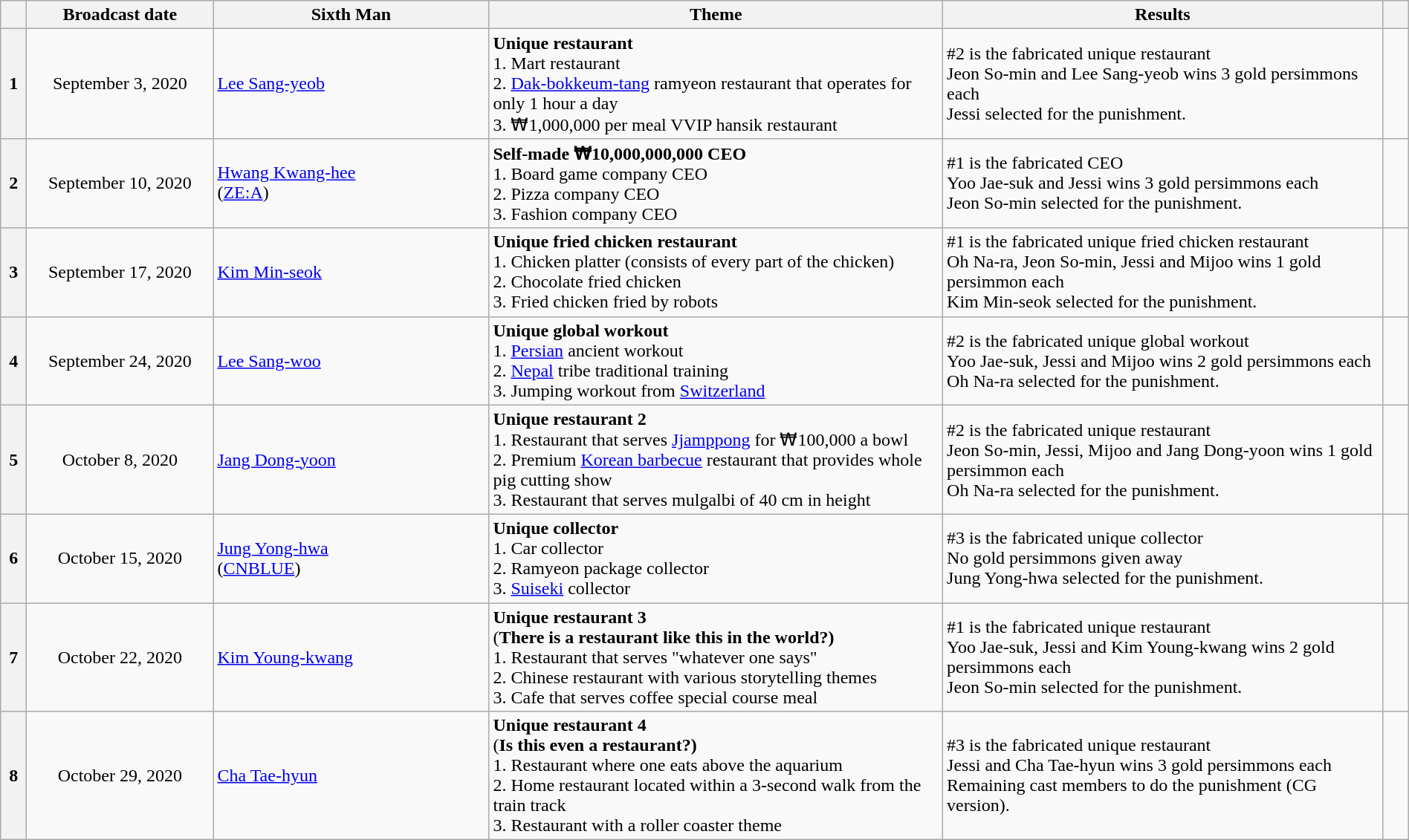<table class="wikitable plainrowheaders" style="width:100%">
<tr>
<th scope="col" style="width:1em"></th>
<th scope="col" style="width:10em">Broadcast date</th>
<th scope="col" style="width:15em">Sixth Man</th>
<th scope="col">Theme</th>
<th scope="col">Results</th>
<th scope="col" style="width:1em"></th>
</tr>
<tr>
<th scope="col">1</th>
<td style="text-align:center">September 3, 2020</td>
<td><a href='#'>Lee Sang-yeob</a></td>
<td><strong>Unique restaurant</strong><br>1. Mart restaurant<br>2. <a href='#'>Dak-bokkeum-tang</a> ramyeon restaurant that operates for only 1 hour a day<br>3. ₩1,000,000 per meal VVIP hansik restaurant</td>
<td>#2 is the fabricated unique restaurant<br>Jeon So-min and Lee Sang-yeob wins 3 gold persimmons each<br>Jessi selected for the punishment.</td>
<td style="text-align:center"></td>
</tr>
<tr>
<th scope="col">2</th>
<td style="text-align:center">September 10, 2020</td>
<td><a href='#'>Hwang Kwang-hee</a><br>(<a href='#'>ZE:A</a>)</td>
<td><strong>Self-made ₩10,000,000,000 CEO</strong><br>1. Board game company CEO<br>2. Pizza company CEO<br>3. Fashion company CEO</td>
<td>#1 is the fabricated CEO<br>Yoo Jae-suk and Jessi wins 3 gold persimmons each<br>Jeon So-min selected for the punishment.</td>
<td style="text-align:center"></td>
</tr>
<tr>
<th scope="col">3</th>
<td style="text-align:center">September 17, 2020</td>
<td><a href='#'>Kim Min-seok</a></td>
<td><strong>Unique fried chicken restaurant</strong><br>1. Chicken platter (consists of every part of the chicken)<br>2. Chocolate fried chicken<br>3. Fried chicken fried by robots</td>
<td>#1 is the fabricated unique fried chicken restaurant<br>Oh Na-ra, Jeon So-min, Jessi and Mijoo wins 1 gold persimmon each<br>Kim Min-seok selected for the punishment.</td>
<td style="text-align:center"></td>
</tr>
<tr>
<th scope="col">4</th>
<td style="text-align:center">September 24, 2020</td>
<td><a href='#'>Lee Sang-woo</a></td>
<td><strong>Unique global workout</strong><br>1. <a href='#'>Persian</a> ancient workout<br>2. <a href='#'>Nepal</a> tribe traditional training<br>3. Jumping workout from <a href='#'>Switzerland</a></td>
<td>#2 is the fabricated unique global workout<br>Yoo Jae-suk, Jessi and Mijoo wins 2 gold persimmons each<br>Oh Na-ra selected for the punishment.</td>
<td style="text-align:center"></td>
</tr>
<tr>
<th scope="col">5</th>
<td style="text-align:center">October 8, 2020</td>
<td><a href='#'>Jang Dong-yoon</a></td>
<td><strong>Unique restaurant 2</strong><br>1. Restaurant that serves <a href='#'>Jjamppong</a> for ₩100,000 a bowl<br>2. Premium <a href='#'>Korean barbecue</a> restaurant that provides whole pig cutting show<br>3. Restaurant that serves mulgalbi of 40 cm in height</td>
<td>#2 is the fabricated unique restaurant<br>Jeon So-min, Jessi, Mijoo and Jang Dong-yoon wins 1 gold persimmon each<br>Oh Na-ra selected for the punishment.</td>
<td style="text-align:center"></td>
</tr>
<tr>
<th scope="col">6</th>
<td style="text-align:center">October 15, 2020</td>
<td><a href='#'>Jung Yong-hwa</a><br>(<a href='#'>CNBLUE</a>)</td>
<td><strong>Unique collector</strong><br>1. Car collector<br>2. Ramyeon package collector<br>3. <a href='#'>Suiseki</a> collector</td>
<td>#3 is the fabricated unique collector<br>No gold persimmons given away<br>Jung Yong-hwa selected for the punishment.</td>
<td></td>
</tr>
<tr>
<th scope="col">7</th>
<td style="text-align:center">October 22, 2020</td>
<td><a href='#'>Kim Young-kwang</a></td>
<td><strong>Unique restaurant 3</strong><br>(<strong>There is a restaurant like this in the world?)</strong><br>1. Restaurant that serves "whatever one says"<br>2. Chinese restaurant with various storytelling themes<br>3. Cafe that serves coffee special course meal</td>
<td>#1 is the fabricated unique restaurant<br>Yoo Jae-suk, Jessi and Kim Young-kwang wins 2 gold persimmons each<br>Jeon So-min selected for the punishment.</td>
<td style="text-align:center"></td>
</tr>
<tr>
<th scope="col">8</th>
<td style="text-align:center">October 29, 2020</td>
<td><a href='#'>Cha Tae-hyun</a></td>
<td><strong>Unique restaurant 4</strong><br>(<strong>Is this even a restaurant?)</strong><br>1. Restaurant where one eats above the aquarium<br>2. Home restaurant located within a 3-second walk from the train track<br>3. Restaurant with a roller coaster theme</td>
<td>#3 is the fabricated unique restaurant<br>Jessi and Cha Tae-hyun wins 3 gold persimmons each<br>Remaining cast members to do the punishment (CG version).</td>
<td style="text-align:center"></td>
</tr>
</table>
